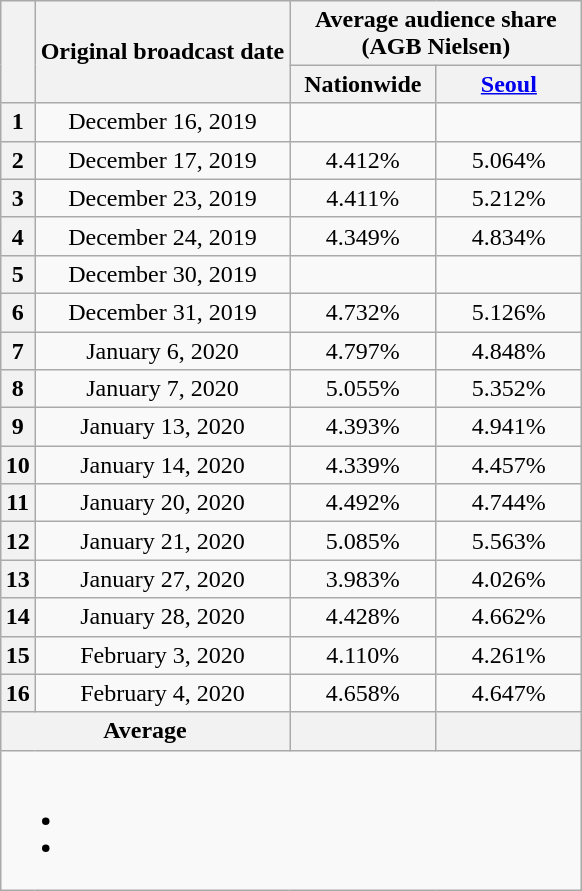<table class="wikitable" style="text-align:center;max-width:450px; margin-left: auto; margin-right: auto; border: none;">
<tr>
</tr>
<tr>
<th rowspan="2"></th>
<th rowspan="2">Original broadcast date</th>
<th colspan="2">Average audience share<br>(AGB Nielsen)</th>
</tr>
<tr>
<th width="90">Nationwide</th>
<th width="90"><a href='#'>Seoul</a></th>
</tr>
<tr>
<th>1</th>
<td>December 16, 2019</td>
<td></td>
<td></td>
</tr>
<tr>
<th>2</th>
<td>December 17, 2019</td>
<td>4.412%</td>
<td>5.064%</td>
</tr>
<tr>
<th>3</th>
<td>December 23, 2019</td>
<td>4.411%</td>
<td>5.212%</td>
</tr>
<tr>
<th>4</th>
<td>December 24, 2019</td>
<td>4.349%</td>
<td>4.834%</td>
</tr>
<tr>
<th>5</th>
<td>December 30, 2019</td>
<td></td>
<td></td>
</tr>
<tr>
<th>6</th>
<td>December 31, 2019</td>
<td>4.732%</td>
<td>5.126%</td>
</tr>
<tr>
<th>7</th>
<td>January 6, 2020</td>
<td>4.797%</td>
<td>4.848%</td>
</tr>
<tr>
<th>8</th>
<td>January 7, 2020</td>
<td>5.055%</td>
<td>5.352%</td>
</tr>
<tr>
<th>9</th>
<td>January 13, 2020</td>
<td>4.393%</td>
<td>4.941%</td>
</tr>
<tr>
<th>10</th>
<td>January 14, 2020</td>
<td>4.339%</td>
<td>4.457%</td>
</tr>
<tr>
<th>11</th>
<td>January 20, 2020</td>
<td>4.492%</td>
<td>4.744%</td>
</tr>
<tr>
<th>12</th>
<td>January 21, 2020</td>
<td>5.085%</td>
<td>5.563%</td>
</tr>
<tr>
<th>13</th>
<td>January 27, 2020</td>
<td>3.983%</td>
<td>4.026%</td>
</tr>
<tr>
<th>14</th>
<td>January 28, 2020</td>
<td>4.428%</td>
<td>4.662%</td>
</tr>
<tr>
<th>15</th>
<td>February 3, 2020</td>
<td>4.110%</td>
<td>4.261%</td>
</tr>
<tr>
<th>16</th>
<td>February 4, 2020</td>
<td>4.658%</td>
<td>4.647%</td>
</tr>
<tr>
<th colspan="2">Average</th>
<th></th>
<th></th>
</tr>
<tr>
<td colspan="6"><br><ul><li></li><li></li></ul></td>
</tr>
</table>
